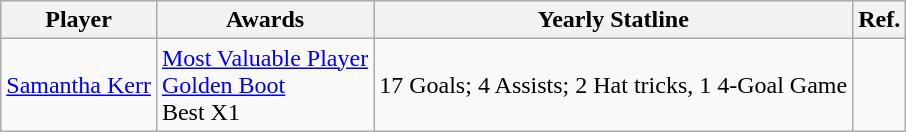<table class="wikitable">
<tr>
<th>Player</th>
<th>Awards</th>
<th>Yearly Statline</th>
<th>Ref.</th>
</tr>
<tr>
<td> <a href='#'>Samantha Kerr</a></td>
<td><a href='#'>Most Valuable Player</a> <br> <a href='#'>Golden Boot</a> <br> Best X1</td>
<td>17 Goals; 4 Assists; 2 Hat tricks, 1 4-Goal Game</td>
<td></td>
</tr>
</table>
